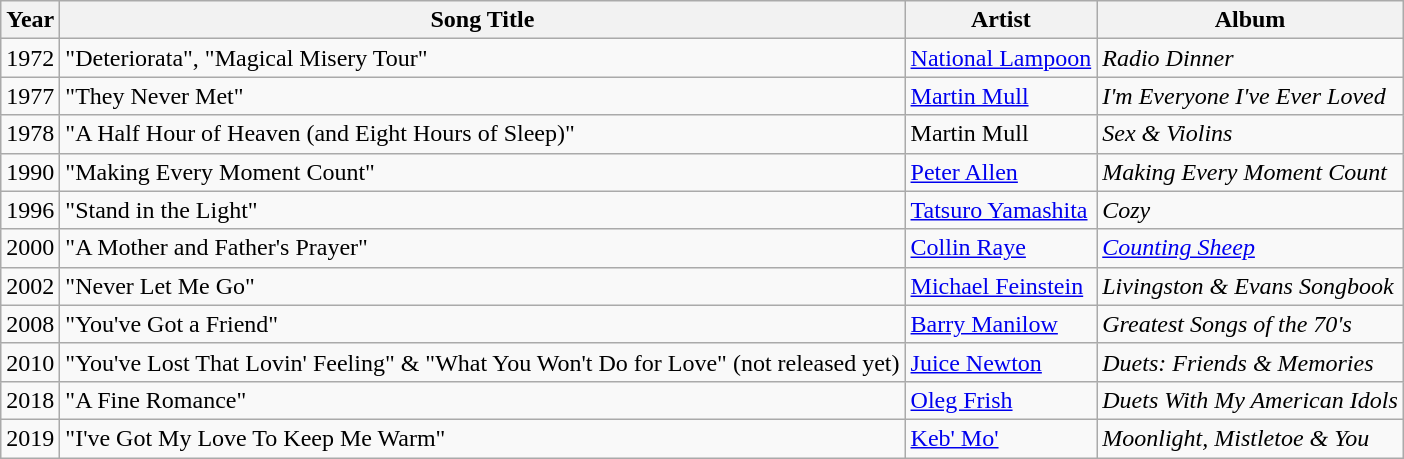<table class="wikitable">
<tr>
<th>Year</th>
<th>Song Title</th>
<th>Artist</th>
<th>Album</th>
</tr>
<tr>
<td>1972</td>
<td>"Deteriorata", "Magical Misery Tour"</td>
<td><a href='#'>National Lampoon</a></td>
<td><em>Radio Dinner</em></td>
</tr>
<tr>
<td>1977</td>
<td>"They Never Met"</td>
<td><a href='#'>Martin Mull</a></td>
<td><em>I'm Everyone I've Ever Loved</em></td>
</tr>
<tr>
<td>1978</td>
<td>"A Half Hour of Heaven (and Eight Hours of Sleep)"</td>
<td>Martin Mull</td>
<td><em>Sex & Violins</em></td>
</tr>
<tr>
<td>1990</td>
<td>"Making Every Moment Count"</td>
<td><a href='#'>Peter Allen</a></td>
<td><em>Making Every Moment Count</em></td>
</tr>
<tr>
<td>1996</td>
<td>"Stand in the Light"</td>
<td><a href='#'>Tatsuro Yamashita</a></td>
<td><em>Cozy</em></td>
</tr>
<tr>
<td>2000</td>
<td>"A Mother and Father's Prayer"</td>
<td><a href='#'>Collin Raye</a></td>
<td><em><a href='#'>Counting Sheep</a></em></td>
</tr>
<tr>
<td>2002</td>
<td>"Never Let Me Go"</td>
<td><a href='#'>Michael Feinstein</a></td>
<td><em>Livingston & Evans Songbook</em></td>
</tr>
<tr>
<td>2008</td>
<td>"You've Got a Friend"</td>
<td><a href='#'>Barry Manilow</a></td>
<td><em>Greatest Songs of the 70's</em></td>
</tr>
<tr>
<td>2010</td>
<td>"You've Lost That Lovin' Feeling" & "What You Won't Do for Love" (not released yet)</td>
<td><a href='#'>Juice Newton</a></td>
<td><em>Duets: Friends & Memories</em></td>
</tr>
<tr>
<td>2018</td>
<td>"A Fine Romance"</td>
<td><a href='#'>Oleg Frish</a></td>
<td><em>Duets With My American Idols</em></td>
</tr>
<tr>
<td>2019</td>
<td>"I've Got My Love To Keep Me Warm"</td>
<td><a href='#'>Keb' Mo'</a></td>
<td><em>Moonlight, Mistletoe & You</em></td>
</tr>
</table>
